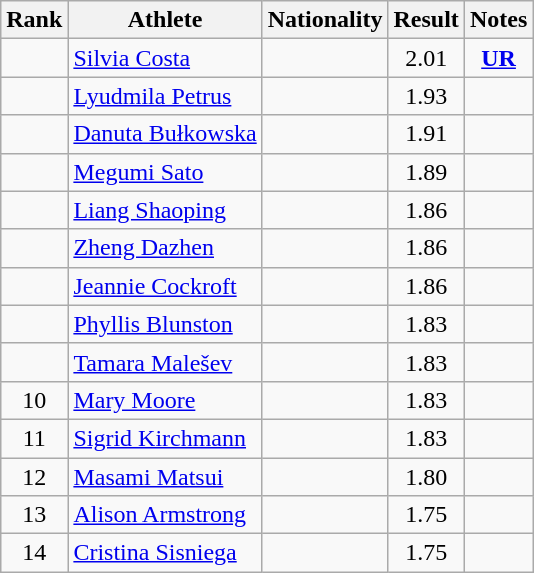<table class="wikitable sortable" style="text-align:center">
<tr>
<th>Rank</th>
<th>Athlete</th>
<th>Nationality</th>
<th>Result</th>
<th>Notes</th>
</tr>
<tr>
<td></td>
<td align=left><a href='#'>Silvia Costa</a></td>
<td align=left></td>
<td>2.01</td>
<td><strong><a href='#'>UR</a></strong></td>
</tr>
<tr>
<td></td>
<td align=left><a href='#'>Lyudmila Petrus</a></td>
<td align=left></td>
<td>1.93</td>
<td></td>
</tr>
<tr>
<td></td>
<td align=left><a href='#'>Danuta Bułkowska</a></td>
<td align=left></td>
<td>1.91</td>
<td></td>
</tr>
<tr>
<td></td>
<td align=left><a href='#'>Megumi Sato</a></td>
<td align=left></td>
<td>1.89</td>
<td></td>
</tr>
<tr>
<td></td>
<td align=left><a href='#'>Liang Shaoping</a></td>
<td align=left></td>
<td>1.86</td>
<td></td>
</tr>
<tr>
<td></td>
<td align=left><a href='#'>Zheng Dazhen</a></td>
<td align=left></td>
<td>1.86</td>
<td></td>
</tr>
<tr>
<td></td>
<td align=left><a href='#'>Jeannie Cockroft</a></td>
<td align=left></td>
<td>1.86</td>
<td></td>
</tr>
<tr>
<td></td>
<td align=left><a href='#'>Phyllis Blunston</a></td>
<td align=left></td>
<td>1.83</td>
<td></td>
</tr>
<tr>
<td></td>
<td align=left><a href='#'>Tamara Malešev</a></td>
<td align=left></td>
<td>1.83</td>
<td></td>
</tr>
<tr>
<td>10</td>
<td align=left><a href='#'>Mary Moore</a></td>
<td align=left></td>
<td>1.83</td>
<td></td>
</tr>
<tr>
<td>11</td>
<td align=left><a href='#'>Sigrid Kirchmann</a></td>
<td align=left></td>
<td>1.83</td>
<td></td>
</tr>
<tr>
<td>12</td>
<td align=left><a href='#'>Masami Matsui</a></td>
<td align=left></td>
<td>1.80</td>
<td></td>
</tr>
<tr>
<td>13</td>
<td align=left><a href='#'>Alison Armstrong</a></td>
<td align=left></td>
<td>1.75</td>
<td></td>
</tr>
<tr>
<td>14</td>
<td align=left><a href='#'>Cristina Sisniega</a></td>
<td align=left></td>
<td>1.75</td>
<td></td>
</tr>
</table>
